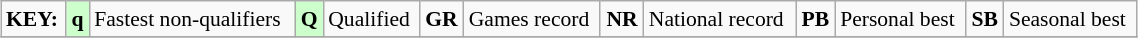<table class="wikitable" style="margin:0.5em auto; font-size:90%;position:relative;" width=60%>
<tr>
<td><strong>KEY:</strong></td>
<td bgcolor=ccffcc align=center><strong>q</strong></td>
<td>Fastest non-qualifiers</td>
<td bgcolor=ccffcc align=center><strong>Q</strong></td>
<td>Qualified</td>
<td align=center><strong>GR</strong></td>
<td>Games record</td>
<td align=center><strong>NR</strong></td>
<td>National record</td>
<td align=center><strong>PB</strong></td>
<td>Personal best</td>
<td align=center><strong>SB</strong></td>
<td>Seasonal best</td>
</tr>
<tr>
</tr>
</table>
